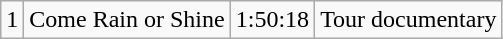<table class="wikitable">
<tr>
<td>1</td>
<td>Come Rain or Shine</td>
<td>1:50:18</td>
<td>Tour documentary</td>
</tr>
</table>
